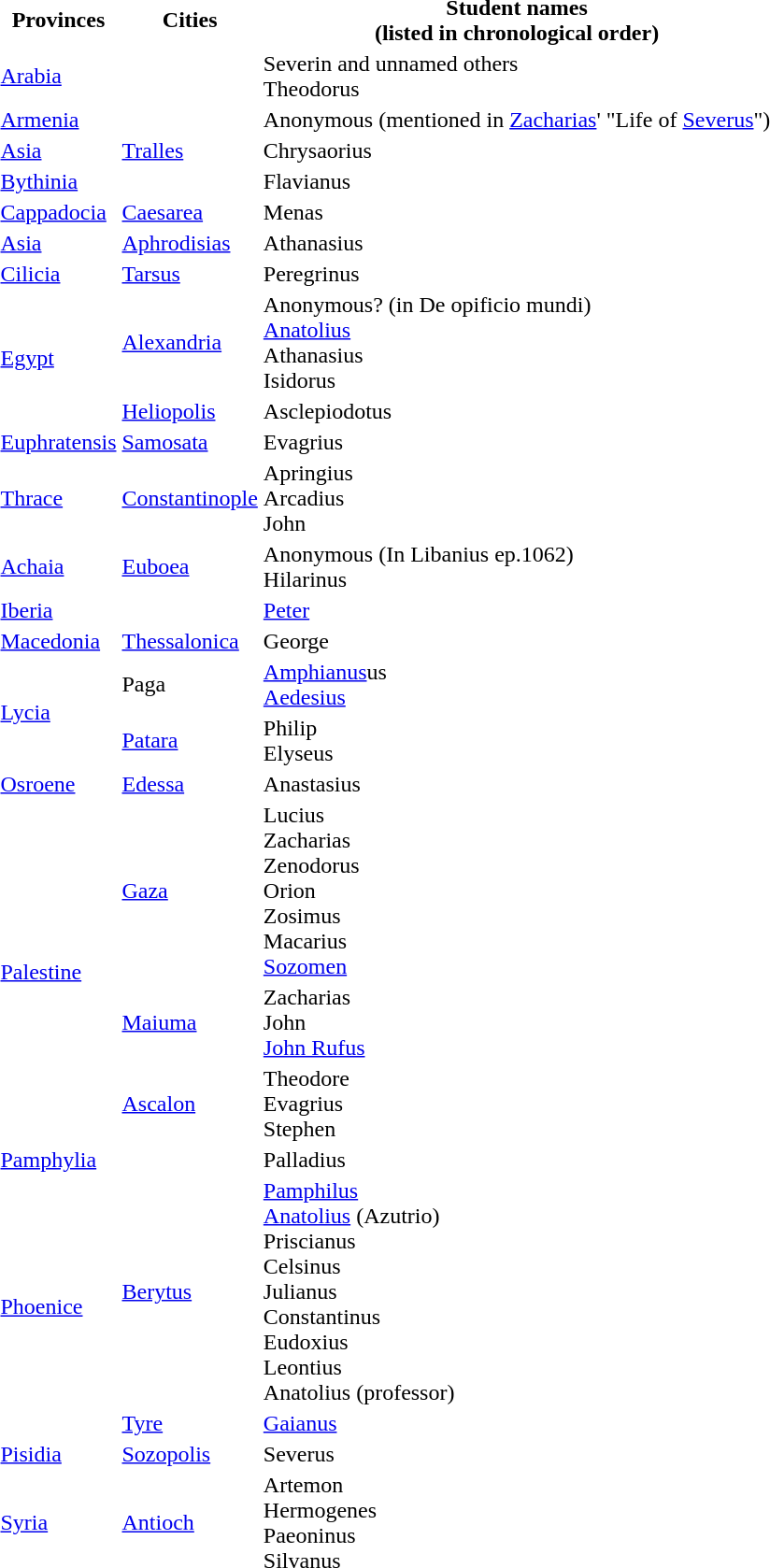<table>
<tr>
<th>Provinces</th>
<th>Cities</th>
<th>Student names<br>(listed in chronological order)</th>
</tr>
<tr>
<td><a href='#'>Arabia</a></td>
<td></td>
<td>Severin and unnamed others<br> Theodorus</td>
</tr>
<tr>
<td><a href='#'>Armenia</a></td>
<td></td>
<td>Anonymous (mentioned in <a href='#'>Zacharias</a>' "Life of <a href='#'>Severus</a>")</td>
</tr>
<tr>
<td><a href='#'>Asia</a></td>
<td><a href='#'>Tralles</a></td>
<td>Chrysaorius</td>
</tr>
<tr>
<td><a href='#'>Bythinia</a></td>
<td></td>
<td>Flavianus</td>
</tr>
<tr>
<td><a href='#'>Cappadocia</a></td>
<td><a href='#'>Caesarea</a></td>
<td>Menas</td>
</tr>
<tr>
<td><a href='#'>Asia</a></td>
<td><a href='#'>Aphrodisias</a></td>
<td>Athanasius</td>
</tr>
<tr>
<td><a href='#'>Cilicia</a></td>
<td><a href='#'>Tarsus</a></td>
<td>Peregrinus</td>
</tr>
<tr>
<td rowspan="2"><a href='#'>Egypt</a></td>
<td><a href='#'>Alexandria</a></td>
<td>Anonymous? (in De opificio mundi)<br><a href='#'>Anatolius</a><br>Athanasius<br>Isidorus</td>
</tr>
<tr>
<td><a href='#'>Heliopolis</a></td>
<td>Asclepiodotus</td>
</tr>
<tr>
<td><a href='#'>Euphratensis</a></td>
<td><a href='#'>Samosata</a></td>
<td>Evagrius</td>
</tr>
<tr>
<td><a href='#'>Thrace</a></td>
<td><a href='#'>Constantinople</a></td>
<td>Apringius <br>Arcadius<br>John</td>
</tr>
<tr>
<td><a href='#'>Achaia</a></td>
<td><a href='#'>Euboea</a></td>
<td>Anonymous (In Libanius ep.1062) <br>Hilarinus</td>
</tr>
<tr>
<td><a href='#'>Iberia</a></td>
<td></td>
<td><a href='#'>Peter</a></td>
</tr>
<tr>
<td><a href='#'>Macedonia</a></td>
<td><a href='#'>Thessalonica</a></td>
<td>George</td>
</tr>
<tr>
<td rowspan="2"><a href='#'>Lycia</a></td>
<td>Paga</td>
<td><a href='#'>Amphianus</a>us<br><a href='#'>Aedesius</a></td>
</tr>
<tr>
<td><a href='#'>Patara</a></td>
<td>Philip<br>Elyseus</td>
</tr>
<tr>
<td><a href='#'>Osroene</a></td>
<td><a href='#'>Edessa</a></td>
<td>Anastasius</td>
</tr>
<tr>
<td rowspan="3"><a href='#'>Palestine</a></td>
<td><a href='#'>Gaza</a></td>
<td>Lucius<br>Zacharias<br>Zenodorus<br>Orion<br>Zosimus<br>Macarius<br><a href='#'>Sozomen</a></td>
</tr>
<tr>
<td><a href='#'>Maiuma</a></td>
<td>Zacharias<br>John<br><a href='#'>John Rufus</a></td>
</tr>
<tr>
<td><a href='#'>Ascalon</a></td>
<td>Theodore<br>Evagrius<br>Stephen</td>
</tr>
<tr>
<td><a href='#'>Pamphylia</a></td>
<td></td>
<td>Palladius</td>
</tr>
<tr>
<td rowspan="2"><a href='#'>Phoenice</a></td>
<td><a href='#'>Berytus</a></td>
<td><a href='#'>Pamphilus</a><br><a href='#'>Anatolius</a> (Azutrio)<br>Priscianus<br>Celsinus<br>Julianus<br>Constantinus<br>Eudoxius<br>Leontius<br>Anatolius (professor)</td>
</tr>
<tr>
<td><a href='#'>Tyre</a></td>
<td><a href='#'>Gaianus</a></td>
</tr>
<tr>
<td><a href='#'>Pisidia</a></td>
<td><a href='#'>Sozopolis</a></td>
<td>Severus</td>
</tr>
<tr>
<td><a href='#'>Syria</a></td>
<td><a href='#'>Antioch</a></td>
<td>Artemon<br>Hermogenes<br>Paeoninus<br>Silvanus</td>
</tr>
</table>
